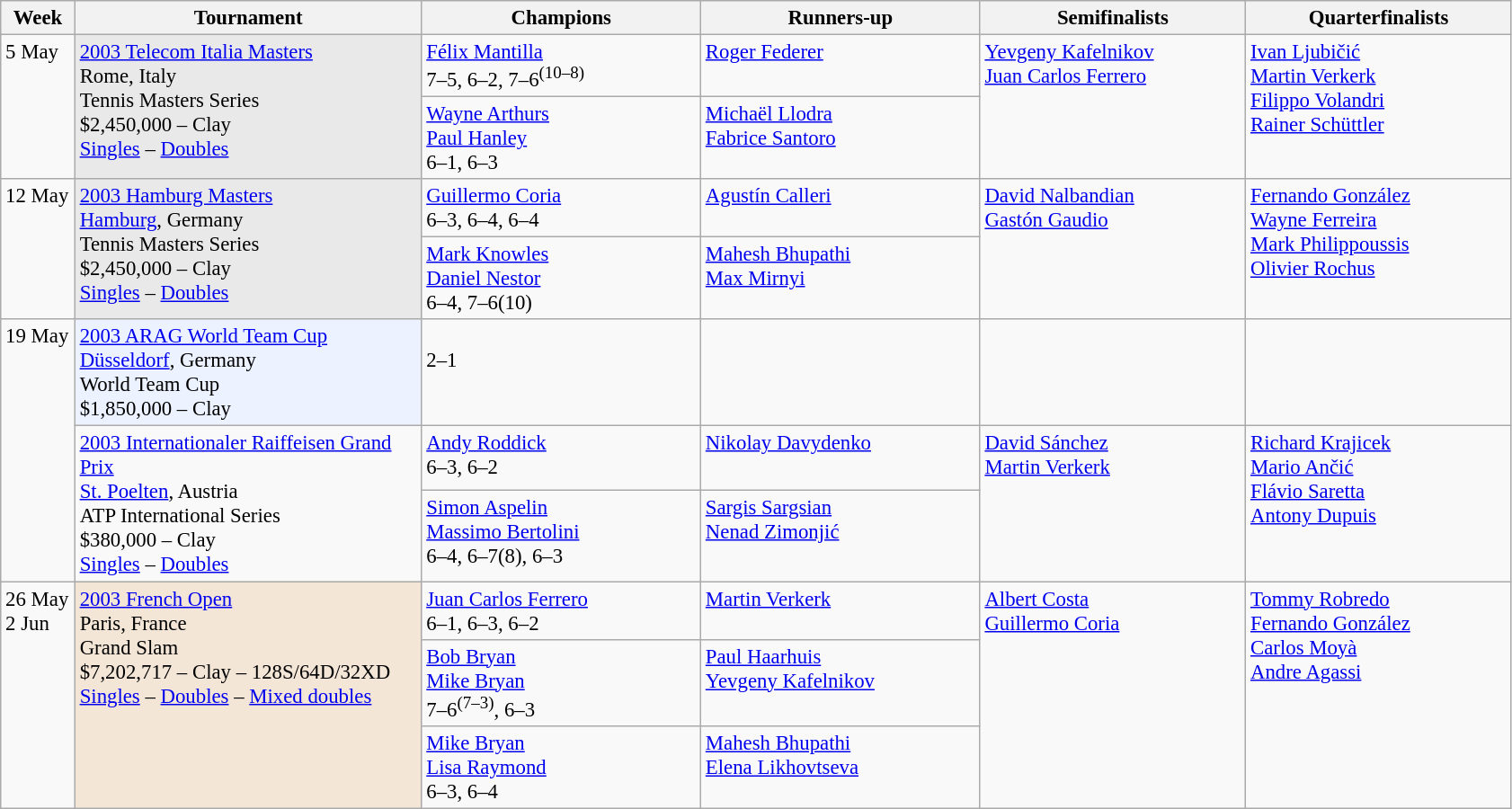<table class=wikitable style=font-size:95%>
<tr>
<th style="width:48px;">Week</th>
<th style="width:250px;">Tournament</th>
<th style="width:200px;">Champions</th>
<th style="width:200px;">Runners-up</th>
<th style="width:190px;">Semifinalists</th>
<th style="width:190px;">Quarterfinalists</th>
</tr>
<tr valign=top>
<td rowspan=2>5 May</td>
<td bgcolor=#E9E9E9 rowspan=2><a href='#'>2003 Telecom Italia Masters</a><br> Rome, Italy<br>Tennis Masters Series<br>$2,450,000 – Clay <br> <a href='#'>Singles</a> – <a href='#'>Doubles</a></td>
<td> <a href='#'>Félix Mantilla</a> <br>7–5, 6–2, 7–6<sup>(10–8)</sup></td>
<td> <a href='#'>Roger Federer</a></td>
<td rowspan=2> <a href='#'>Yevgeny Kafelnikov</a> <br> <a href='#'>Juan Carlos Ferrero</a></td>
<td rowspan=2> <a href='#'>Ivan Ljubičić</a> <br>  <a href='#'>Martin Verkerk</a> <br> <a href='#'>Filippo Volandri</a>  <br>  <a href='#'>Rainer Schüttler</a></td>
</tr>
<tr valign=top>
<td> <a href='#'>Wayne Arthurs</a><br> <a href='#'>Paul Hanley</a><br> 6–1, 6–3</td>
<td> <a href='#'>Michaël Llodra</a><br> <a href='#'>Fabrice Santoro</a></td>
</tr>
<tr valign=top>
<td rowspan=2>12 May</td>
<td bgcolor=#E9E9E9 rowspan=2><a href='#'>2003 Hamburg Masters</a><br> <a href='#'>Hamburg</a>, Germany<br>Tennis Masters Series<br>$2,450,000 – Clay <br> <a href='#'>Singles</a> – <a href='#'>Doubles</a></td>
<td> <a href='#'>Guillermo Coria</a> <br>6–3, 6–4, 6–4</td>
<td> <a href='#'>Agustín Calleri</a></td>
<td rowspan=2> <a href='#'>David Nalbandian</a> <br> <a href='#'>Gastón Gaudio</a></td>
<td rowspan=2> <a href='#'>Fernando González</a> <br>  <a href='#'>Wayne Ferreira</a> <br> <a href='#'>Mark Philippoussis</a>  <br>  <a href='#'>Olivier Rochus</a></td>
</tr>
<tr valign=top>
<td> <a href='#'>Mark Knowles</a><br> <a href='#'>Daniel Nestor</a><br> 6–4, 7–6(10)</td>
<td> <a href='#'>Mahesh Bhupathi</a><br> <a href='#'>Max Mirnyi</a></td>
</tr>
<tr valign=top>
<td rowspan=3>19 May</td>
<td bgcolor=#ECF2FF><a href='#'>2003 ARAG World Team Cup</a><br> <a href='#'>Düsseldorf</a>, Germany<br>World Team Cup<br>$1,850,000 – Clay</td>
<td><br>2–1</td>
<td></td>
<td><br> <br> </td>
<td><br> <br> </td>
</tr>
<tr valign=top>
<td rowspan=2><a href='#'>2003 Internationaler Raiffeisen Grand Prix</a><br> <a href='#'>St. Poelten</a>, Austria<br>ATP International Series<br>$380,000 – Clay <br> <a href='#'>Singles</a> – <a href='#'>Doubles</a></td>
<td> <a href='#'>Andy Roddick</a> <br>6–3, 6–2</td>
<td> <a href='#'>Nikolay Davydenko</a></td>
<td rowspan=2> <a href='#'>David Sánchez</a> <br> <a href='#'>Martin Verkerk</a></td>
<td rowspan=2> <a href='#'>Richard Krajicek</a> <br>  <a href='#'>Mario Ančić</a> <br> <a href='#'>Flávio Saretta</a>  <br>  <a href='#'>Antony Dupuis</a></td>
</tr>
<tr valign=top>
<td> <a href='#'>Simon Aspelin</a><br> <a href='#'>Massimo Bertolini</a><br> 6–4, 6–7(8), 6–3</td>
<td> <a href='#'>Sargis Sargsian</a><br> <a href='#'>Nenad Zimonjić</a></td>
</tr>
<tr valign=top>
<td rowspan=3>26 May<br>2 Jun</td>
<td bgcolor=#F3E6D7 rowspan=3><a href='#'>2003 French Open</a><br> Paris, France<br>Grand Slam<br>$7,202,717 – Clay – 128S/64D/32XD<br> <a href='#'>Singles</a> – <a href='#'>Doubles</a> – <a href='#'>Mixed doubles</a></td>
<td> <a href='#'>Juan Carlos Ferrero</a><br>6–1, 6–3, 6–2</td>
<td> <a href='#'>Martin Verkerk</a></td>
<td rowspan=3> <a href='#'>Albert Costa</a><br> <a href='#'>Guillermo Coria</a></td>
<td rowspan=3> <a href='#'>Tommy Robredo</a><br> <a href='#'>Fernando González</a><br> <a href='#'>Carlos Moyà</a><br> <a href='#'>Andre Agassi</a></td>
</tr>
<tr valign=top>
<td> <a href='#'>Bob Bryan</a><br> <a href='#'>Mike Bryan</a><br>7–6<sup>(7–3)</sup>, 6–3</td>
<td> <a href='#'>Paul Haarhuis</a><br> <a href='#'>Yevgeny Kafelnikov</a></td>
</tr>
<tr valign=top>
<td> <a href='#'>Mike Bryan</a><br> <a href='#'>Lisa Raymond</a><br>6–3, 6–4</td>
<td> <a href='#'>Mahesh Bhupathi</a><br> <a href='#'>Elena Likhovtseva</a></td>
</tr>
</table>
